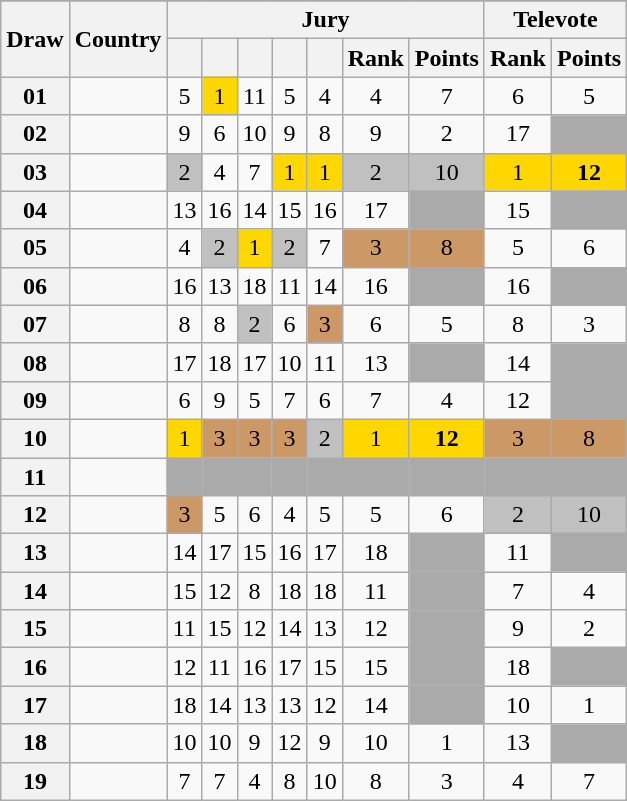<table class="sortable wikitable collapsible plainrowheaders" style="text-align:center;">
<tr>
</tr>
<tr>
<th scope="col" rowspan="2">Draw</th>
<th scope="col" rowspan="2">Country</th>
<th scope="col" colspan="7">Jury</th>
<th scope="col" colspan="2">Televote</th>
</tr>
<tr>
<th scope="col"><small></small></th>
<th scope="col"><small></small></th>
<th scope="col"><small></small></th>
<th scope="col"><small></small></th>
<th scope="col"><small></small></th>
<th scope="col">Rank</th>
<th scope="col">Points</th>
<th scope="col">Rank</th>
<th scope="col">Points</th>
</tr>
<tr>
<th scope="row" style="text-align:center;">01</th>
<td style="text-align:left;"></td>
<td>5</td>
<td style="background:gold;">1</td>
<td>11</td>
<td>5</td>
<td>4</td>
<td>4</td>
<td>7</td>
<td>6</td>
<td>5</td>
</tr>
<tr>
<th scope="row" style="text-align:center;">02</th>
<td style="text-align:left;"></td>
<td>9</td>
<td>6</td>
<td>10</td>
<td>9</td>
<td>8</td>
<td>9</td>
<td>2</td>
<td>17</td>
<td style="background:#AAAAAA;"></td>
</tr>
<tr>
<th scope="row" style="text-align:center;">03</th>
<td style="text-align:left;"></td>
<td style="background:silver;">2</td>
<td>4</td>
<td>7</td>
<td style="background:gold;">1</td>
<td style="background:gold;">1</td>
<td style="background:silver;">2</td>
<td style="background:silver;">10</td>
<td style="background:gold;">1</td>
<td style="background:gold;"><strong>12</strong></td>
</tr>
<tr>
<th scope="row" style="text-align:center;">04</th>
<td style="text-align:left;"></td>
<td>13</td>
<td>16</td>
<td>14</td>
<td>15</td>
<td>16</td>
<td>17</td>
<td style="background:#AAAAAA;"></td>
<td>15</td>
<td style="background:#AAAAAA;"></td>
</tr>
<tr>
<th scope="row" style="text-align:center;">05</th>
<td style="text-align:left;"></td>
<td>4</td>
<td style="background:silver;">2</td>
<td style="background:gold;">1</td>
<td style="background:silver;">2</td>
<td>7</td>
<td style="background:#CC9966;">3</td>
<td style="background:#CC9966;">8</td>
<td>5</td>
<td>6</td>
</tr>
<tr>
<th scope="row" style="text-align:center;">06</th>
<td style="text-align:left;"></td>
<td>16</td>
<td>13</td>
<td>18</td>
<td>11</td>
<td>14</td>
<td>16</td>
<td style="background:#AAAAAA;"></td>
<td>16</td>
<td style="background:#AAAAAA;"></td>
</tr>
<tr>
<th scope="row" style="text-align:center;">07</th>
<td style="text-align:left;"></td>
<td>8</td>
<td>8</td>
<td style="background:silver;">2</td>
<td>6</td>
<td style="background:#CC9966;">3</td>
<td>6</td>
<td>5</td>
<td>8</td>
<td>3</td>
</tr>
<tr>
<th scope="row" style="text-align:center;">08</th>
<td style="text-align:left;"></td>
<td>17</td>
<td>18</td>
<td>17</td>
<td>10</td>
<td>11</td>
<td>13</td>
<td style="background:#AAAAAA;"></td>
<td>14</td>
<td style="background:#AAAAAA;"></td>
</tr>
<tr>
<th scope="row" style="text-align:center;">09</th>
<td style="text-align:left;"></td>
<td>6</td>
<td>9</td>
<td>5</td>
<td>7</td>
<td>6</td>
<td>7</td>
<td>4</td>
<td>12</td>
<td style="background:#AAAAAA;"></td>
</tr>
<tr>
<th scope="row" style="text-align:center;">10</th>
<td style="text-align:left;"></td>
<td style="background:gold;">1</td>
<td style="background:#CC9966;">3</td>
<td style="background:#CC9966;">3</td>
<td style="background:#CC9966;">3</td>
<td style="background:silver;">2</td>
<td style="background:gold;">1</td>
<td style="background:gold;"><strong>12</strong></td>
<td style="background:#CC9966;">3</td>
<td style="background:#CC9966;">8</td>
</tr>
<tr class="sortbottom">
<th scope="row" style="text-align:center;">11</th>
<td style="text-align:left;"></td>
<td style="background:#AAAAAA;"></td>
<td style="background:#AAAAAA;"></td>
<td style="background:#AAAAAA;"></td>
<td style="background:#AAAAAA;"></td>
<td style="background:#AAAAAA;"></td>
<td style="background:#AAAAAA;"></td>
<td style="background:#AAAAAA;"></td>
<td style="background:#AAAAAA;"></td>
<td style="background:#AAAAAA;"></td>
</tr>
<tr>
<th scope="row" style="text-align:center;">12</th>
<td style="text-align:left;"></td>
<td style="background:#CC9966;">3</td>
<td>5</td>
<td>6</td>
<td>4</td>
<td>5</td>
<td>5</td>
<td>6</td>
<td style="background:silver;">2</td>
<td style="background:silver;">10</td>
</tr>
<tr>
<th scope="row" style="text-align:center;">13</th>
<td style="text-align:left;"></td>
<td>14</td>
<td>17</td>
<td>15</td>
<td>16</td>
<td>17</td>
<td>18</td>
<td style="background:#AAAAAA;"></td>
<td>11</td>
<td style="background:#AAAAAA;"></td>
</tr>
<tr>
<th scope="row" style="text-align:center;">14</th>
<td style="text-align:left;"></td>
<td>15</td>
<td>12</td>
<td>8</td>
<td>18</td>
<td>18</td>
<td>11</td>
<td style="background:#AAAAAA;"></td>
<td>7</td>
<td>4</td>
</tr>
<tr>
<th scope="row" style="text-align:center;">15</th>
<td style="text-align:left;"></td>
<td>11</td>
<td>15</td>
<td>12</td>
<td>14</td>
<td>13</td>
<td>12</td>
<td style="background:#AAAAAA;"></td>
<td>9</td>
<td>2</td>
</tr>
<tr>
<th scope="row" style="text-align:center;">16</th>
<td style="text-align:left;"></td>
<td>12</td>
<td>11</td>
<td>16</td>
<td>17</td>
<td>15</td>
<td>15</td>
<td style="background:#AAAAAA;"></td>
<td>18</td>
<td style="background:#AAAAAA;"></td>
</tr>
<tr>
<th scope="row" style="text-align:center;">17</th>
<td style="text-align:left;"></td>
<td>18</td>
<td>14</td>
<td>13</td>
<td>13</td>
<td>12</td>
<td>14</td>
<td style="background:#AAAAAA;"></td>
<td>10</td>
<td>1</td>
</tr>
<tr>
<th scope="row" style="text-align:center;">18</th>
<td style="text-align:left;"></td>
<td>10</td>
<td>10</td>
<td>9</td>
<td>12</td>
<td>9</td>
<td>10</td>
<td>1</td>
<td>13</td>
<td style="background:#AAAAAA;"></td>
</tr>
<tr>
<th scope="row" style="text-align:center;">19</th>
<td style="text-align:left;"></td>
<td>7</td>
<td>7</td>
<td>4</td>
<td>8</td>
<td>10</td>
<td>8</td>
<td>3</td>
<td>4</td>
<td>7</td>
</tr>
</table>
